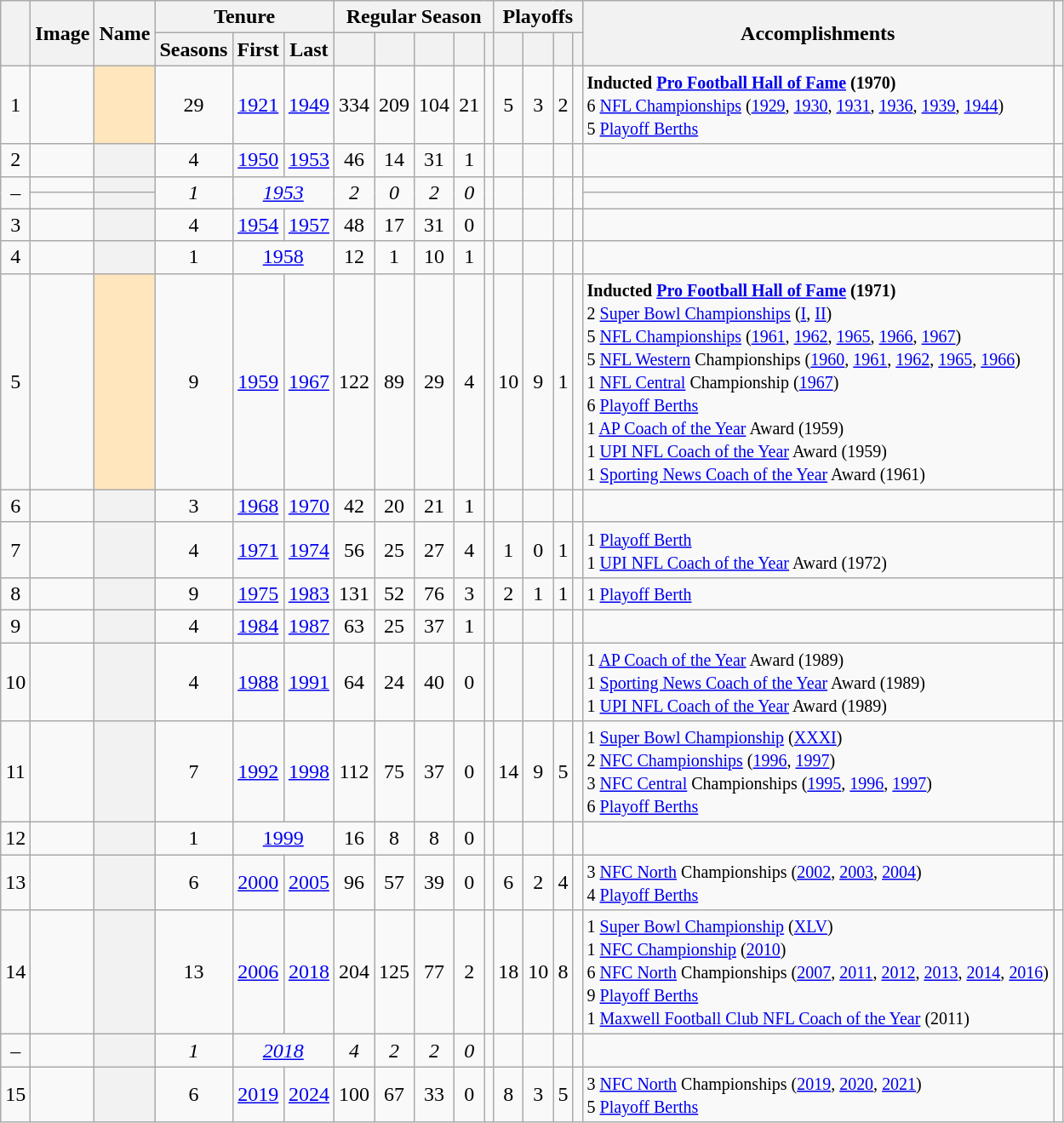<table class='wikitable sortable sticky-header-multi' style="text-align:center">
<tr>
<th scope="col" rowspan="2"> </th>
<th scope="col" rowspan="2" class="unsortable">Image</th>
<th scope="col" rowspan="2">Name</th>
<th scope="col" colspan="3">Tenure</th>
<th scope="col" colspan="5">Regular Season</th>
<th scope="col" colspan="4">Playoffs</th>
<th scope="col" rowspan="2" class="unsortable">Accomplishments</th>
<th scope="col" rowspan="2" class="unsortable"></th>
</tr>
<tr>
<th scope="col">Seasons</th>
<th scope="col">First</th>
<th scope="col">Last</th>
<th scope="col"></th>
<th scope="col"></th>
<th scope="col"></th>
<th scope="col"></th>
<th scope="col"></th>
<th scope="col"></th>
<th scope="col"></th>
<th scope="col"></th>
<th scope="col"></th>
</tr>
<tr>
<td>1</td>
<td></td>
<th scope="row" style="background:#FFE6BD; text-align: left;"> </th>
<td>29</td>
<td><a href='#'>1921</a></td>
<td><a href='#'>1949</a></td>
<td>334</td>
<td>209</td>
<td>104</td>
<td>21</td>
<td></td>
<td>5</td>
<td>3</td>
<td>2</td>
<td></td>
<td align="left"><small><strong>Inducted <a href='#'>Pro Football Hall of Fame</a> (1970)</strong><br> 6 <a href='#'>NFL Championships</a> (<a href='#'>1929</a>, <a href='#'>1930</a>, <a href='#'>1931</a>, <a href='#'>1936</a>, <a href='#'>1939</a>, <a href='#'>1944</a>)<br>5 <a href='#'>Playoff Berths</a><br></small></td>
<td></td>
</tr>
<tr>
<td>2</td>
<td></td>
<th scope="row" style="text-align: left;"></th>
<td>4</td>
<td><a href='#'>1950</a></td>
<td><a href='#'>1953</a></td>
<td>46</td>
<td>14</td>
<td>31</td>
<td>1</td>
<td></td>
<td></td>
<td></td>
<td></td>
<td></td>
<td></td>
<td></td>
</tr>
<tr>
<td rowspan="2">–</td>
<td></td>
<th scope="row" style="text-align: left;"><em></em></th>
<td rowspan="2"><em>1</em></td>
<td colspan="2" rowspan="2"><em><a href='#'>1953</a></em></td>
<td rowspan="2"><em>2</em></td>
<td rowspan="2"><em>0</em></td>
<td rowspan="2"><em>2</em></td>
<td rowspan="2"><em>0</em></td>
<td rowspan="2"><em></em></td>
<td rowspan="2"></td>
<td rowspan="2"></td>
<td rowspan="2"></td>
<td rowspan="2"></td>
<td></td>
<td></td>
</tr>
<tr>
<td></td>
<th scope="row" style="text-align: left;"><em></em></th>
<td></td>
<td></td>
</tr>
<tr>
<td>3</td>
<td></td>
<th scope="row" style="text-align: left;"></th>
<td>4</td>
<td><a href='#'>1954</a></td>
<td><a href='#'>1957</a></td>
<td>48</td>
<td>17</td>
<td>31</td>
<td>0</td>
<td></td>
<td></td>
<td></td>
<td></td>
<td></td>
<td></td>
<td></td>
</tr>
<tr>
<td>4</td>
<td></td>
<th scope="row" style="text-align: left;"></th>
<td>1</td>
<td colspan="2"><a href='#'>1958</a></td>
<td>12</td>
<td>1</td>
<td>10</td>
<td>1</td>
<td></td>
<td></td>
<td></td>
<td></td>
<td></td>
<td></td>
<td></td>
</tr>
<tr>
<td>5</td>
<td></td>
<th scope="row" style="background:#FFE6BD; text-align: left;"> </th>
<td>9</td>
<td><a href='#'>1959</a></td>
<td><a href='#'>1967</a></td>
<td>122</td>
<td>89</td>
<td>29</td>
<td>4</td>
<td></td>
<td>10</td>
<td>9</td>
<td>1</td>
<td></td>
<td align="left"><small><strong>Inducted <a href='#'>Pro Football Hall of Fame</a> (1971)</strong><br>2 <a href='#'>Super Bowl Championships</a> (<a href='#'>I</a>, <a href='#'>II</a>)<br>5 <a href='#'>NFL Championships</a> (<a href='#'>1961</a>, <a href='#'>1962</a>, <a href='#'>1965</a>, <a href='#'>1966</a>, <a href='#'>1967</a>)<br> 5 <a href='#'>NFL Western</a> Championships (<a href='#'>1960</a>, <a href='#'>1961</a>, <a href='#'>1962</a>, <a href='#'>1965</a>, <a href='#'>1966</a>)<br>1 <a href='#'>NFL Central</a> Championship (<a href='#'>1967</a>)<br>6 <a href='#'>Playoff Berths</a><br> 1 <a href='#'>AP Coach of the Year</a> Award (1959)<br>1 <a href='#'>UPI NFL Coach of the Year</a> Award (1959)<br>1 <a href='#'>Sporting News Coach of the Year</a> Award (1961)</small></td>
<td></td>
</tr>
<tr>
<td>6</td>
<td></td>
<th scope="row" style="text-align: left;"></th>
<td>3</td>
<td><a href='#'>1968</a></td>
<td><a href='#'>1970</a></td>
<td>42</td>
<td>20</td>
<td>21</td>
<td>1</td>
<td></td>
<td></td>
<td></td>
<td></td>
<td></td>
<td></td>
<td></td>
</tr>
<tr>
<td>7</td>
<td></td>
<th scope="row" style="text-align: left;"></th>
<td>4</td>
<td><a href='#'>1971</a></td>
<td><a href='#'>1974</a></td>
<td>56</td>
<td>25</td>
<td>27</td>
<td>4</td>
<td></td>
<td>1</td>
<td>0</td>
<td>1</td>
<td></td>
<td align="left"><small>1 <a href='#'>Playoff Berth</a><br>1 <a href='#'>UPI NFL Coach of the Year</a> Award (1972)</small></td>
<td></td>
</tr>
<tr>
<td>8</td>
<td></td>
<th scope="row" style="text-align: left;"></th>
<td>9</td>
<td><a href='#'>1975</a></td>
<td><a href='#'>1983</a></td>
<td>131</td>
<td>52</td>
<td>76</td>
<td>3</td>
<td></td>
<td>2</td>
<td>1</td>
<td>1</td>
<td></td>
<td align="left"><small>1 <a href='#'>Playoff Berth</a></small></td>
<td></td>
</tr>
<tr>
<td>9</td>
<td></td>
<th scope="row" style="text-align: left;"></th>
<td>4</td>
<td><a href='#'>1984</a></td>
<td><a href='#'>1987</a></td>
<td>63</td>
<td>25</td>
<td>37</td>
<td>1</td>
<td></td>
<td></td>
<td></td>
<td></td>
<td></td>
<td></td>
<td></td>
</tr>
<tr>
<td>10</td>
<td></td>
<th scope="row" style="text-align: left;"></th>
<td>4</td>
<td><a href='#'>1988</a></td>
<td><a href='#'>1991</a></td>
<td>64</td>
<td>24</td>
<td>40</td>
<td>0</td>
<td></td>
<td></td>
<td></td>
<td></td>
<td></td>
<td align="left"><small>1 <a href='#'>AP Coach of the Year</a> Award (1989)<br>1 <a href='#'>Sporting News Coach of the Year</a> Award (1989)<br>1 <a href='#'>UPI NFL Coach of the Year</a> Award (1989)</small></td>
<td></td>
</tr>
<tr>
<td>11</td>
<td></td>
<th scope="row" style="text-align: left;"></th>
<td>7</td>
<td><a href='#'>1992</a></td>
<td><a href='#'>1998</a></td>
<td>112</td>
<td>75</td>
<td>37</td>
<td>0</td>
<td></td>
<td>14</td>
<td>9</td>
<td>5</td>
<td></td>
<td align="left"><small>1 <a href='#'>Super Bowl Championship</a> (<a href='#'>XXXI</a>)<br>2 <a href='#'>NFC Championships</a> (<a href='#'>1996</a>, <a href='#'>1997</a>)<br>3 <a href='#'>NFC Central</a> Championships (<a href='#'>1995</a>, <a href='#'>1996</a>, <a href='#'>1997</a>)<br>6 <a href='#'>Playoff Berths</a><br></small></td>
<td></td>
</tr>
<tr>
<td>12</td>
<td></td>
<th scope="row" style="text-align: left;"></th>
<td>1</td>
<td colspan="2"><a href='#'>1999</a></td>
<td>16</td>
<td>8</td>
<td>8</td>
<td>0</td>
<td></td>
<td></td>
<td></td>
<td></td>
<td></td>
<td></td>
<td></td>
</tr>
<tr>
<td>13</td>
<td></td>
<th scope="row" style="text-align: left;"></th>
<td>6</td>
<td><a href='#'>2000</a></td>
<td><a href='#'>2005</a></td>
<td>96</td>
<td>57</td>
<td>39</td>
<td>0</td>
<td></td>
<td>6</td>
<td>2</td>
<td>4</td>
<td></td>
<td align="left"><small>3 <a href='#'>NFC North</a> Championships (<a href='#'>2002</a>, <a href='#'>2003</a>, <a href='#'>2004</a>)<br>4 <a href='#'>Playoff Berths</a></small></td>
<td></td>
</tr>
<tr>
<td>14</td>
<td></td>
<th scope="row" style="text-align: left;"></th>
<td>13</td>
<td><a href='#'>2006</a></td>
<td><a href='#'>2018</a></td>
<td>204</td>
<td>125</td>
<td>77</td>
<td>2</td>
<td></td>
<td>18</td>
<td>10</td>
<td>8</td>
<td></td>
<td align="left"><small>1 <a href='#'>Super Bowl Championship</a> (<a href='#'>XLV</a>)<br>1 <a href='#'>NFC Championship</a> (<a href='#'>2010</a>)<br>6 <a href='#'>NFC North</a> Championships (<a href='#'>2007</a>, <a href='#'>2011</a>, <a href='#'>2012</a>, <a href='#'>2013</a>, <a href='#'>2014</a>, <a href='#'>2016</a>)<br>9 <a href='#'>Playoff Berths</a><br>1 <a href='#'>Maxwell Football Club NFL Coach of the Year</a> (2011)</small></td>
<td></td>
</tr>
<tr>
<td>–</td>
<td></td>
<th scope="row" style="text-align: left;"><em></em></th>
<td><em>1</em></td>
<td colspan="2"><em><a href='#'>2018</a></em></td>
<td><em>4</em></td>
<td><em>2</em></td>
<td><em>2</em></td>
<td><em>0</em></td>
<td><em></em></td>
<td></td>
<td></td>
<td></td>
<td></td>
<td></td>
<td></td>
</tr>
<tr>
<td>15</td>
<td></td>
<th scope="row" style="text-align: left;"></th>
<td>6</td>
<td><a href='#'>2019</a></td>
<td><a href='#'>2024</a></td>
<td>100</td>
<td>67</td>
<td>33</td>
<td>0</td>
<td></td>
<td>8</td>
<td>3</td>
<td>5</td>
<td></td>
<td align="left"><small>3 <a href='#'>NFC North</a> Championships (<a href='#'>2019</a>, <a href='#'>2020</a>, <a href='#'>2021</a>)<br>5 <a href='#'>Playoff Berths</a><br></small></td>
<td></td>
</tr>
</table>
